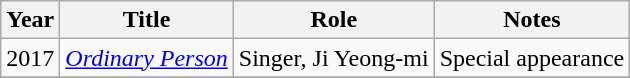<table class="wikitable">
<tr>
<th>Year</th>
<th>Title</th>
<th>Role</th>
<th>Notes</th>
</tr>
<tr>
<td>2017</td>
<td><em><a href='#'>Ordinary Person</a></em></td>
<td>Singer, Ji Yeong-mi</td>
<td>Special appearance</td>
</tr>
<tr>
</tr>
</table>
